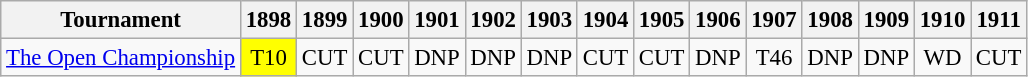<table class="wikitable" style="font-size:95%;text-align:center;">
<tr>
<th>Tournament</th>
<th>1898</th>
<th>1899</th>
<th>1900</th>
<th>1901</th>
<th>1902</th>
<th>1903</th>
<th>1904</th>
<th>1905</th>
<th>1906</th>
<th>1907</th>
<th>1908</th>
<th>1909</th>
<th>1910</th>
<th>1911</th>
</tr>
<tr>
<td align=left><a href='#'>The Open Championship</a></td>
<td style="background:yellow;">T10</td>
<td>CUT</td>
<td>CUT</td>
<td>DNP</td>
<td>DNP</td>
<td>DNP</td>
<td>CUT</td>
<td>CUT</td>
<td>DNP</td>
<td>T46</td>
<td>DNP</td>
<td>DNP</td>
<td>WD</td>
<td>CUT</td>
</tr>
</table>
